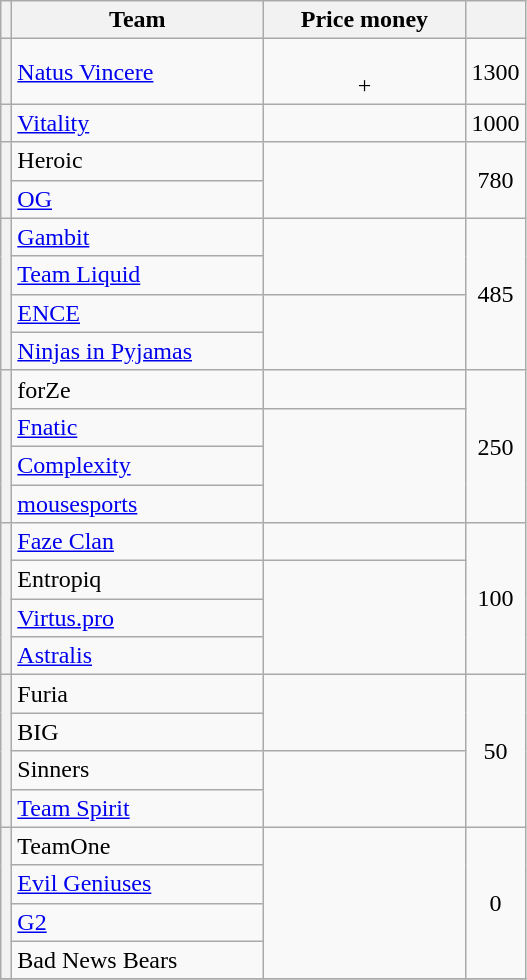<table class="wikitable plainrowheaders" style="text-align:center;">
<tr>
<th scope="col"></th>
<th scope="col" style="width:10em;">Team</th>
<th scope="col" style="width:8em;">Price money</th>
<th scope="col" style="width:1em;"></th>
</tr>
<tr>
<th scope="row"></th>
<td style="text-align: left;"><a href='#'>Natus Vincere</a></td>
<td><br>+ </td>
<td>1300</td>
</tr>
<tr>
<th scope="row"></th>
<td style="text-align: left;"><a href='#'>Vitality</a></td>
<td></td>
<td>1000</td>
</tr>
<tr>
<th rowspan="2" scope="row"></th>
<td style="text-align: left;">Heroic</td>
<td rowspan="2"></td>
<td rowspan="2">780</td>
</tr>
<tr>
<td style="text-align: left;"><a href='#'>OG</a></td>
</tr>
<tr>
<th rowspan="4" scope="row"></th>
<td style="text-align: left;"><a href='#'>Gambit</a></td>
<td rowspan="2"></td>
<td rowspan="4">485</td>
</tr>
<tr>
<td style="text-align: left;"><a href='#'>Team Liquid</a></td>
</tr>
<tr>
<td style="text-align: left;"><a href='#'>ENCE</a></td>
<td rowspan="2"></td>
</tr>
<tr>
<td style="text-align: left;"><a href='#'>Ninjas in Pyjamas</a></td>
</tr>
<tr>
<th rowspan="4" scope="row"></th>
<td style="text-align: left;">forZe</td>
<td></td>
<td rowspan="4">250</td>
</tr>
<tr>
<td style="text-align: left;"><a href='#'>Fnatic</a></td>
<td rowspan="3"></td>
</tr>
<tr>
<td style="text-align: left;"><a href='#'>Complexity</a></td>
</tr>
<tr>
<td style="text-align: left;"><a href='#'>mousesports</a></td>
</tr>
<tr>
<th rowspan="4" scope="row"></th>
<td style="text-align: left;"><a href='#'>Faze Clan</a></td>
<td></td>
<td rowspan="4">100</td>
</tr>
<tr>
<td style="text-align: left;">Entropiq</td>
<td rowspan="3"></td>
</tr>
<tr>
<td style="text-align: left;"><a href='#'>Virtus.pro</a></td>
</tr>
<tr>
<td style="text-align: left;"><a href='#'>Astralis</a></td>
</tr>
<tr>
<th rowspan="4" scope="row"></th>
<td style="text-align: left;">Furia</td>
<td rowspan="2"></td>
<td rowspan="4">50</td>
</tr>
<tr>
<td style="text-align: left;">BIG</td>
</tr>
<tr>
<td style="text-align: left;">Sinners</td>
<td rowspan="2"></td>
</tr>
<tr>
<td style="text-align: left;"><a href='#'>Team Spirit</a></td>
</tr>
<tr>
<th rowspan="4" scope="row"></th>
<td style="text-align: left;">TeamOne</td>
<td rowspan="4"></td>
<td rowspan="4">0</td>
</tr>
<tr>
<td style="text-align: left;"><a href='#'>Evil Geniuses</a></td>
</tr>
<tr>
<td style="text-align: left;"><a href='#'>G2</a></td>
</tr>
<tr>
<td style="text-align: left;">Bad News Bears</td>
</tr>
<tr>
</tr>
</table>
